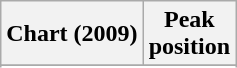<table class="wikitable">
<tr>
<th>Chart (2009)</th>
<th>Peak<br>position</th>
</tr>
<tr>
</tr>
<tr>
</tr>
<tr>
</tr>
<tr>
</tr>
<tr>
</tr>
<tr>
</tr>
<tr>
</tr>
<tr>
</tr>
<tr>
</tr>
<tr>
</tr>
<tr>
</tr>
<tr>
</tr>
<tr>
</tr>
<tr>
</tr>
<tr>
</tr>
<tr>
</tr>
<tr>
</tr>
<tr>
</tr>
</table>
